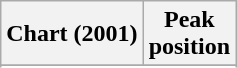<table class="wikitable sortable plainrowheaders" style="text-align:center">
<tr>
<th scope="col">Chart (2001)</th>
<th scope="col">Peak<br>position</th>
</tr>
<tr>
</tr>
<tr>
</tr>
<tr>
</tr>
<tr>
</tr>
<tr>
</tr>
<tr>
</tr>
</table>
